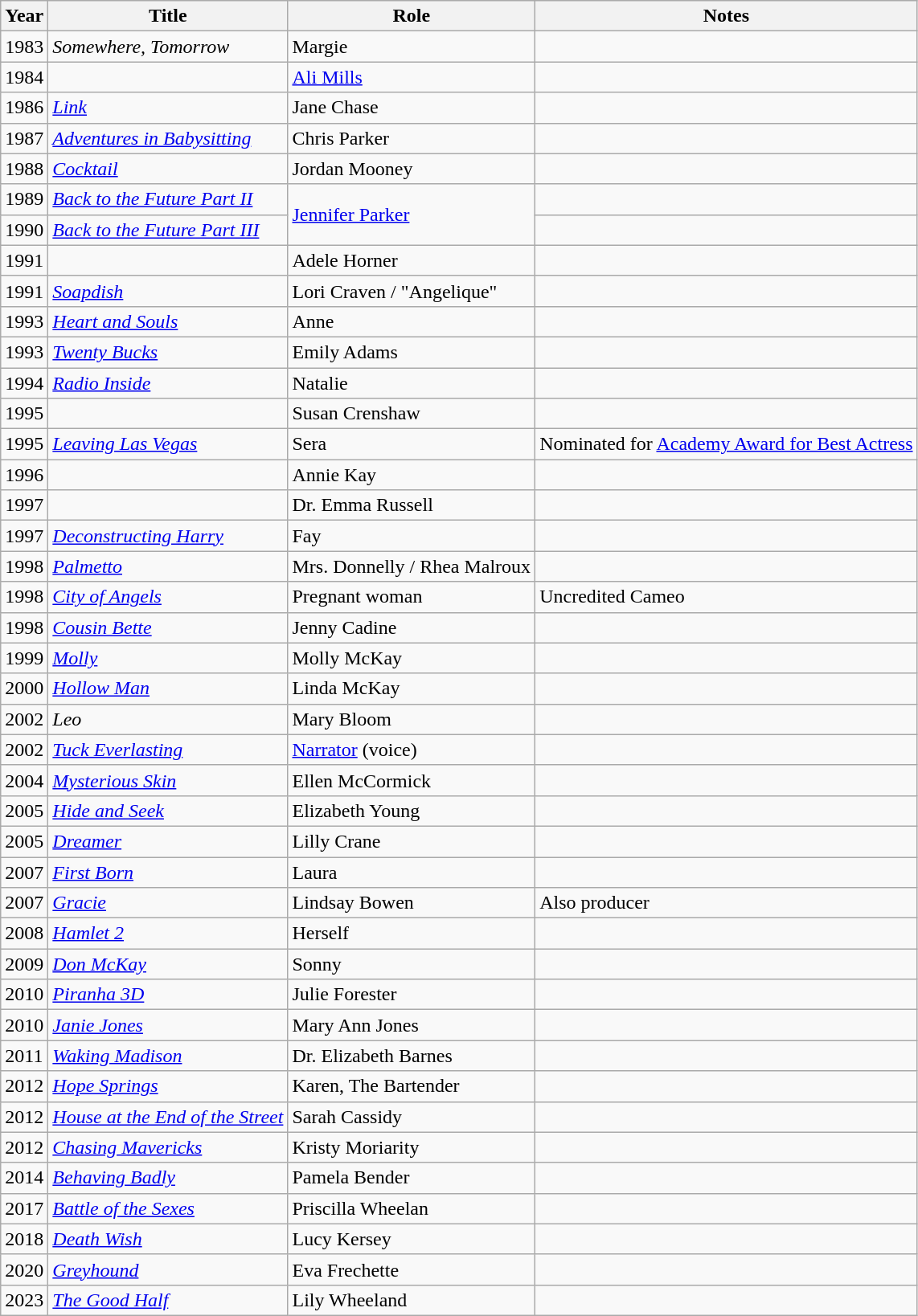<table class="wikitable sortable">
<tr>
<th>Year</th>
<th>Title</th>
<th>Role</th>
<th class="unsortable">Notes</th>
</tr>
<tr>
<td>1983</td>
<td><em>Somewhere, Tomorrow</em></td>
<td>Margie</td>
<td></td>
</tr>
<tr>
<td>1984</td>
<td><em></em></td>
<td><a href='#'>Ali Mills</a></td>
<td></td>
</tr>
<tr>
<td>1986</td>
<td><em><a href='#'>Link</a></em></td>
<td>Jane Chase</td>
<td></td>
</tr>
<tr>
<td>1987</td>
<td><em><a href='#'>Adventures in Babysitting</a></em></td>
<td>Chris Parker</td>
<td></td>
</tr>
<tr>
<td>1988</td>
<td><em><a href='#'>Cocktail</a></em></td>
<td>Jordan Mooney</td>
<td></td>
</tr>
<tr>
<td>1989</td>
<td><em><a href='#'>Back to the Future Part II</a></em></td>
<td rowspan="2"><a href='#'>Jennifer Parker</a></td>
<td></td>
</tr>
<tr>
<td>1990</td>
<td><em><a href='#'>Back to the Future Part III</a></em></td>
<td></td>
</tr>
<tr>
<td>1991</td>
<td><em></em></td>
<td>Adele Horner</td>
<td></td>
</tr>
<tr>
<td>1991</td>
<td><em><a href='#'>Soapdish</a></em></td>
<td>Lori Craven / "Angelique"</td>
<td></td>
</tr>
<tr>
<td>1993</td>
<td><em><a href='#'>Heart and Souls</a></em></td>
<td>Anne</td>
<td></td>
</tr>
<tr>
<td>1993</td>
<td><em><a href='#'>Twenty Bucks</a></em></td>
<td>Emily Adams</td>
<td></td>
</tr>
<tr>
<td>1994</td>
<td><em><a href='#'>Radio Inside</a></em></td>
<td>Natalie</td>
<td></td>
</tr>
<tr>
<td>1995</td>
<td><em></em></td>
<td>Susan Crenshaw</td>
<td></td>
</tr>
<tr>
<td>1995</td>
<td><em><a href='#'>Leaving Las Vegas</a></em></td>
<td>Sera</td>
<td>Nominated for <a href='#'>Academy Award for Best Actress</a></td>
</tr>
<tr>
<td>1996</td>
<td><em></em></td>
<td>Annie Kay</td>
<td></td>
</tr>
<tr>
<td>1997</td>
<td><em></em></td>
<td>Dr. Emma Russell</td>
<td></td>
</tr>
<tr>
<td>1997</td>
<td><em><a href='#'>Deconstructing Harry</a></em></td>
<td>Fay</td>
<td></td>
</tr>
<tr>
<td>1998</td>
<td><em><a href='#'>Palmetto</a></em></td>
<td>Mrs. Donnelly / Rhea Malroux</td>
<td></td>
</tr>
<tr>
<td>1998</td>
<td><em><a href='#'>City of Angels</a></em></td>
<td>Pregnant woman</td>
<td>Uncredited Cameo</td>
</tr>
<tr>
<td>1998</td>
<td><em><a href='#'>Cousin Bette</a></em></td>
<td>Jenny Cadine</td>
<td></td>
</tr>
<tr>
<td>1999</td>
<td><em><a href='#'>Molly</a></em></td>
<td>Molly McKay</td>
<td></td>
</tr>
<tr>
<td>2000</td>
<td><em><a href='#'>Hollow Man</a></em></td>
<td>Linda McKay</td>
<td></td>
</tr>
<tr>
<td>2002</td>
<td><em>Leo</em></td>
<td>Mary Bloom</td>
<td></td>
</tr>
<tr>
<td>2002</td>
<td><em><a href='#'>Tuck Everlasting</a></em></td>
<td><a href='#'>Narrator</a> (voice)</td>
<td></td>
</tr>
<tr>
<td>2004</td>
<td><em><a href='#'>Mysterious Skin</a></em></td>
<td>Ellen McCormick</td>
<td></td>
</tr>
<tr>
<td>2005</td>
<td><em><a href='#'>Hide and Seek</a></em></td>
<td>Elizabeth Young</td>
<td></td>
</tr>
<tr>
<td>2005</td>
<td><em><a href='#'>Dreamer</a></em></td>
<td>Lilly Crane</td>
<td></td>
</tr>
<tr>
<td>2007</td>
<td><em><a href='#'>First Born</a></em></td>
<td>Laura</td>
<td></td>
</tr>
<tr>
<td>2007</td>
<td><em><a href='#'>Gracie</a></em></td>
<td>Lindsay Bowen</td>
<td>Also producer</td>
</tr>
<tr>
<td>2008</td>
<td><em><a href='#'>Hamlet 2</a></em></td>
<td>Herself</td>
<td></td>
</tr>
<tr>
<td>2009</td>
<td><em><a href='#'>Don McKay</a></em></td>
<td>Sonny</td>
<td></td>
</tr>
<tr>
<td>2010</td>
<td><em><a href='#'>Piranha 3D</a></em></td>
<td>Julie Forester</td>
<td></td>
</tr>
<tr>
<td>2010</td>
<td><em><a href='#'>Janie Jones</a></em></td>
<td>Mary Ann Jones</td>
<td></td>
</tr>
<tr>
<td>2011</td>
<td><em><a href='#'>Waking Madison</a></em></td>
<td>Dr. Elizabeth Barnes</td>
<td></td>
</tr>
<tr>
<td>2012</td>
<td><em><a href='#'>Hope Springs</a></em></td>
<td>Karen, The Bartender</td>
<td></td>
</tr>
<tr>
<td>2012</td>
<td><em><a href='#'>House at the End of the Street</a></em></td>
<td>Sarah Cassidy</td>
<td></td>
</tr>
<tr>
<td>2012</td>
<td><em><a href='#'>Chasing Mavericks</a></em></td>
<td>Kristy Moriarity</td>
<td></td>
</tr>
<tr>
<td>2014</td>
<td><em><a href='#'>Behaving Badly</a></em></td>
<td>Pamela Bender</td>
<td></td>
</tr>
<tr>
<td>2017</td>
<td><em><a href='#'>Battle of the Sexes</a></em></td>
<td>Priscilla Wheelan</td>
<td></td>
</tr>
<tr>
<td>2018</td>
<td><em><a href='#'>Death Wish</a></em></td>
<td>Lucy Kersey</td>
<td></td>
</tr>
<tr>
<td>2020</td>
<td><em><a href='#'>Greyhound</a></em></td>
<td>Eva Frechette</td>
<td></td>
</tr>
<tr>
<td>2023</td>
<td><em><a href='#'>The Good Half</a></em></td>
<td>Lily Wheeland</td>
<td></td>
</tr>
</table>
